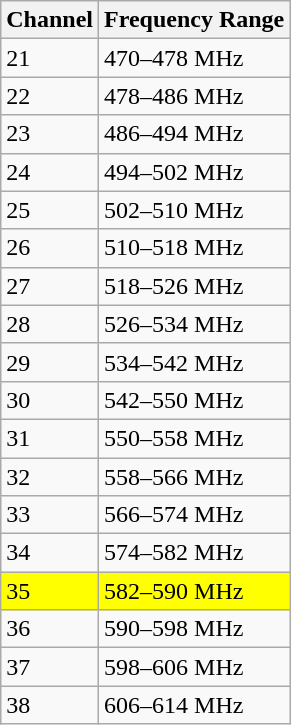<table class="wikitable">
<tr>
<th>Channel</th>
<th>Frequency Range</th>
</tr>
<tr>
<td>21</td>
<td>470–478 MHz</td>
</tr>
<tr>
<td>22</td>
<td>478–486 MHz</td>
</tr>
<tr>
<td>23</td>
<td>486–494 MHz</td>
</tr>
<tr>
<td>24</td>
<td>494–502 MHz</td>
</tr>
<tr>
<td>25</td>
<td>502–510 MHz</td>
</tr>
<tr>
<td>26</td>
<td>510–518 MHz</td>
</tr>
<tr>
<td>27</td>
<td>518–526 MHz</td>
</tr>
<tr>
<td>28</td>
<td>526–534 MHz</td>
</tr>
<tr>
<td>29</td>
<td>534–542 MHz</td>
</tr>
<tr>
<td>30</td>
<td>542–550 MHz</td>
</tr>
<tr>
<td>31</td>
<td>550–558 MHz</td>
</tr>
<tr>
<td>32</td>
<td>558–566 MHz</td>
</tr>
<tr>
<td>33</td>
<td>566–574 MHz</td>
</tr>
<tr>
<td>34</td>
<td>574–582 MHz</td>
</tr>
<tr style="background:yellow">
<td>35</td>
<td>582–590 MHz</td>
</tr>
<tr -style="background:yellow">
<td>36</td>
<td>590–598 MHz</td>
</tr>
<tr -style="background:yellow">
<td>37</td>
<td>598–606 MHz</td>
</tr>
<tr -style="background:yellow">
<td>38</td>
<td>606–614 MHz</td>
</tr>
</table>
